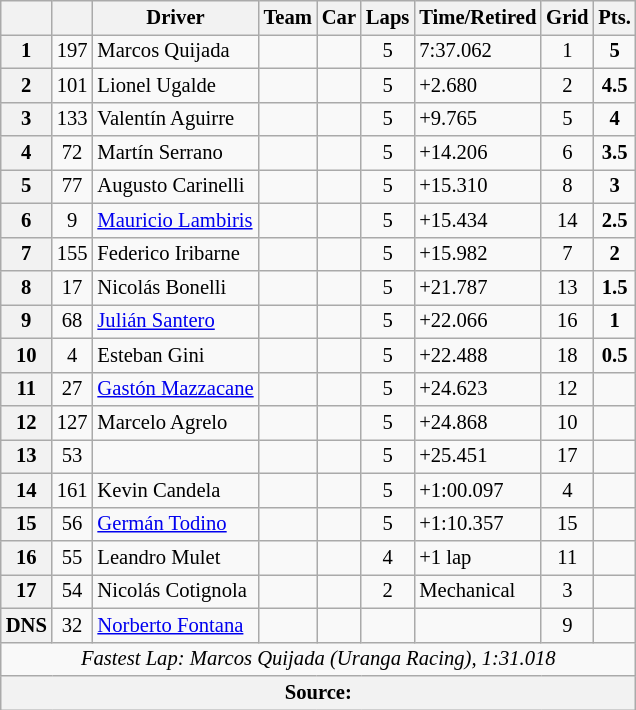<table class="wikitable" style="font-size: 86%">
<tr>
<th></th>
<th></th>
<th>Driver</th>
<th>Team</th>
<th>Car</th>
<th>Laps</th>
<th>Time/Retired</th>
<th>Grid</th>
<th>Pts.</th>
</tr>
<tr>
<th>1</th>
<td align=center>197</td>
<td> Marcos Quijada</td>
<td></td>
<td></td>
<td align=center>5</td>
<td>7:37.062</td>
<td align=center>1</td>
<td align=center><strong>5</strong></td>
</tr>
<tr>
<th>2</th>
<td align=center>101</td>
<td> Lionel Ugalde</td>
<td></td>
<td></td>
<td align=center>5</td>
<td>+2.680</td>
<td align=center>2</td>
<td align=center><strong>4.5</strong></td>
</tr>
<tr>
<th>3</th>
<td align=center>133</td>
<td> Valentín Aguirre</td>
<td></td>
<td></td>
<td align=center>5</td>
<td>+9.765</td>
<td align=center>5</td>
<td align=center><strong>4</strong></td>
</tr>
<tr>
<th>4</th>
<td align=center>72</td>
<td> Martín Serrano</td>
<td></td>
<td></td>
<td align=center>5</td>
<td>+14.206</td>
<td align=center>6</td>
<td align=center><strong>3.5</strong></td>
</tr>
<tr>
<th>5</th>
<td align=center>77</td>
<td> Augusto Carinelli</td>
<td></td>
<td></td>
<td align=center>5</td>
<td>+15.310</td>
<td align=center>8</td>
<td align=center><strong>3</strong></td>
</tr>
<tr>
<th>6</th>
<td align=center>9</td>
<td> <a href='#'>Mauricio Lambiris</a></td>
<td></td>
<td></td>
<td align=center>5</td>
<td>+15.434</td>
<td align=center>14</td>
<td align=center><strong>2.5</strong></td>
</tr>
<tr>
<th>7</th>
<td align=center>155</td>
<td> Federico Iribarne</td>
<td></td>
<td></td>
<td align=center>5</td>
<td>+15.982</td>
<td align=center>7</td>
<td align=center><strong>2</strong></td>
</tr>
<tr>
<th>8</th>
<td align=center>17</td>
<td> Nicolás Bonelli</td>
<td></td>
<td></td>
<td align=center>5</td>
<td>+21.787</td>
<td align=center>13</td>
<td align=center><strong>1.5</strong></td>
</tr>
<tr>
<th>9</th>
<td align=center>68</td>
<td> <a href='#'>Julián Santero</a></td>
<td></td>
<td></td>
<td align=center>5</td>
<td>+22.066</td>
<td align=center>16</td>
<td align=center><strong>1</strong></td>
</tr>
<tr>
<th>10</th>
<td align=center>4</td>
<td> Esteban Gini</td>
<td></td>
<td></td>
<td align=center>5</td>
<td>+22.488</td>
<td align=center>18</td>
<td align=center><strong>0.5</strong></td>
</tr>
<tr>
<th>11</th>
<td align=center>27</td>
<td> <a href='#'>Gastón Mazzacane</a></td>
<td></td>
<td></td>
<td align=center>5</td>
<td>+24.623</td>
<td align=center>12</td>
<td align=center></td>
</tr>
<tr>
<th>12</th>
<td align=center>127</td>
<td> Marcelo Agrelo</td>
<td></td>
<td></td>
<td align=center>5</td>
<td>+24.868</td>
<td align=center>10</td>
<td align=center></td>
</tr>
<tr>
<th>13</th>
<td align=center>53</td>
<td></td>
<td></td>
<td></td>
<td align=center>5</td>
<td>+25.451</td>
<td align=center>17</td>
<td align=center></td>
</tr>
<tr>
<th>14</th>
<td align=center>161</td>
<td> Kevin Candela</td>
<td></td>
<td></td>
<td align=center>5</td>
<td>+1:00.097</td>
<td align=center>4</td>
<td align=center></td>
</tr>
<tr>
<th>15</th>
<td align=center>56</td>
<td> <a href='#'>Germán Todino</a></td>
<td></td>
<td></td>
<td align=center>5</td>
<td>+1:10.357</td>
<td align=center>15</td>
<td align=center></td>
</tr>
<tr>
<th>16</th>
<td align=center>55</td>
<td> Leandro Mulet</td>
<td></td>
<td></td>
<td align=center>4</td>
<td>+1 lap</td>
<td align=center>11</td>
<td align=center></td>
</tr>
<tr>
<th>17</th>
<td align=center>54</td>
<td> Nicolás Cotignola</td>
<td></td>
<td></td>
<td align=center>2</td>
<td>Mechanical</td>
<td align=center>3</td>
<td align=center></td>
</tr>
<tr>
<th>DNS</th>
<td align=center>32</td>
<td> <a href='#'>Norberto Fontana</a></td>
<td></td>
<td></td>
<td align=center></td>
<td></td>
<td align=center>9</td>
<td align=center></td>
</tr>
<tr>
<td colspan=9 align=center><em>Fastest Lap: Marcos Quijada (Uranga Racing), 1:31.018</em></td>
</tr>
<tr>
<th colspan=9>Source:</th>
</tr>
</table>
